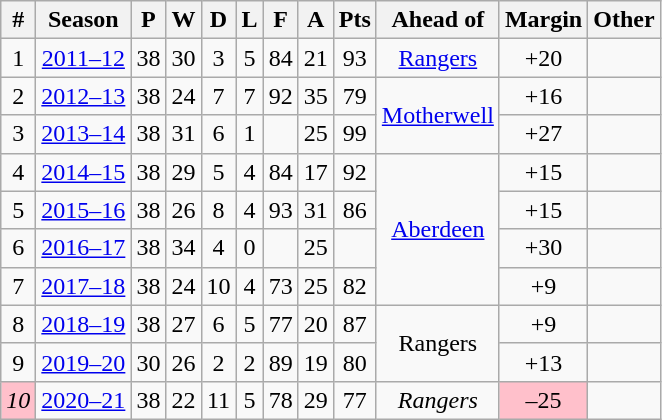<table class="wikitable sortable" style="text-align:center;">
<tr>
<th>#</th>
<th>Season</th>
<th>P</th>
<th>W</th>
<th>D</th>
<th>L</th>
<th>F</th>
<th>A</th>
<th>Pts</th>
<th>Ahead of</th>
<th>Margin</th>
<th>Other</th>
</tr>
<tr>
<td scope=row>1</td>
<td><a href='#'>2011–12</a></td>
<td>38</td>
<td>30</td>
<td>3</td>
<td>5</td>
<td>84</td>
<td>21</td>
<td>93</td>
<td><a href='#'>Rangers</a></td>
<td>+20</td>
<td></td>
</tr>
<tr>
<td scope=row>2</td>
<td><a href='#'>2012–13</a></td>
<td>38</td>
<td>24</td>
<td>7</td>
<td>7</td>
<td>92</td>
<td>35</td>
<td>79</td>
<td rowspan="2"><a href='#'>Motherwell</a></td>
<td>+16</td>
<td></td>
</tr>
<tr>
<td scope=row>3</td>
<td><a href='#'>2013–14</a></td>
<td>38</td>
<td>31</td>
<td>6</td>
<td>1</td>
<td></td>
<td>25</td>
<td>99</td>
<td>+27</td>
<td></td>
</tr>
<tr>
<td scope=row>4</td>
<td><a href='#'>2014–15</a></td>
<td>38</td>
<td>29</td>
<td>5</td>
<td>4</td>
<td>84</td>
<td>17</td>
<td>92</td>
<td rowspan="4"><a href='#'>Aberdeen</a></td>
<td>+15</td>
<td></td>
</tr>
<tr>
<td scope=row>5</td>
<td><a href='#'>2015–16</a></td>
<td>38</td>
<td>26</td>
<td>8</td>
<td>4</td>
<td>93</td>
<td>31</td>
<td>86</td>
<td>+15</td>
<td></td>
</tr>
<tr>
<td scope=row>6</td>
<td><a href='#'>2016–17</a></td>
<td>38</td>
<td>34</td>
<td>4</td>
<td>0</td>
<td></td>
<td>25</td>
<td></td>
<td>+30</td>
<td></td>
</tr>
<tr>
<td scope=row>7</td>
<td><a href='#'>2017–18</a></td>
<td>38</td>
<td>24</td>
<td>10</td>
<td>4</td>
<td>73</td>
<td>25</td>
<td>82</td>
<td>+9</td>
<td></td>
</tr>
<tr>
<td scope=row>8</td>
<td><a href='#'>2018–19</a></td>
<td>38</td>
<td>27</td>
<td>6</td>
<td>5</td>
<td>77</td>
<td>20</td>
<td>87</td>
<td rowspan="2">Rangers</td>
<td>+9</td>
<td></td>
</tr>
<tr>
<td scope=row>9</td>
<td><a href='#'>2019–20</a></td>
<td>30</td>
<td>26</td>
<td>2</td>
<td>2</td>
<td>89</td>
<td>19</td>
<td>80</td>
<td>+13</td>
<td></td>
</tr>
<tr>
<td scope=row bgcolor=pink><em>10</em></td>
<td><a href='#'>2020–21</a></td>
<td>38</td>
<td>22</td>
<td>11</td>
<td>5</td>
<td>78</td>
<td>29</td>
<td>77</td>
<td><em>Rangers</em></td>
<td bgcolor=pink>–25</td>
<td></td>
</tr>
</table>
